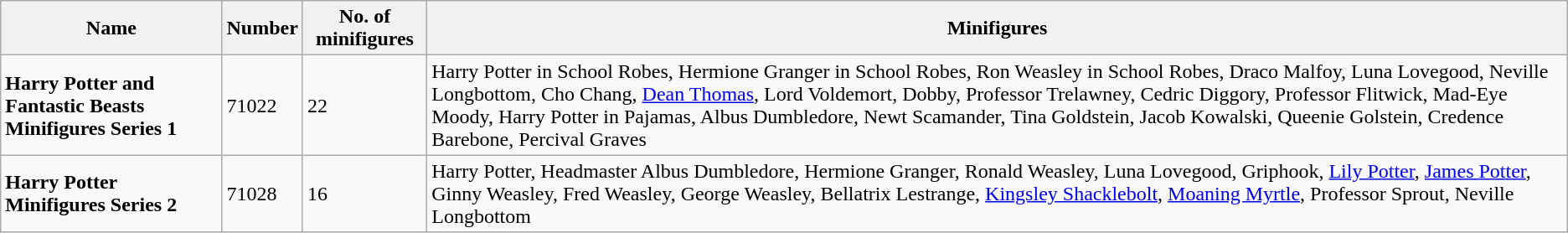<table class="wikitable">
<tr>
<th>Name</th>
<th>Number</th>
<th>No. of minifigures</th>
<th>Minifigures</th>
</tr>
<tr>
<td><strong>Harry Potter and Fantastic Beasts Minifigures Series 1</strong></td>
<td>71022</td>
<td>22</td>
<td>Harry Potter in School Robes, Hermione Granger in School Robes, Ron Weasley in School Robes, Draco Malfoy, Luna Lovegood, Neville Longbottom, Cho Chang, <a href='#'>Dean Thomas</a>, Lord Voldemort, Dobby, Professor Trelawney, Cedric Diggory, Professor Flitwick, Mad-Eye Moody, Harry Potter in Pajamas, Albus Dumbledore, Newt Scamander, Tina Goldstein, Jacob Kowalski, Queenie Golstein, Credence Barebone, Percival Graves</td>
</tr>
<tr>
<td><strong>Harry Potter Minifigures Series 2</strong></td>
<td>71028</td>
<td>16</td>
<td>Harry Potter, Headmaster Albus Dumbledore, Hermione Granger, Ronald Weasley, Luna Lovegood, Griphook, <a href='#'>Lily Potter</a>, <a href='#'>James Potter</a>, Ginny Weasley, Fred Weasley, George Weasley, Bellatrix Lestrange, <a href='#'>Kingsley Shacklebolt</a>, <a href='#'>Moaning Myrtle</a>, Professor Sprout, Neville Longbottom</td>
</tr>
</table>
